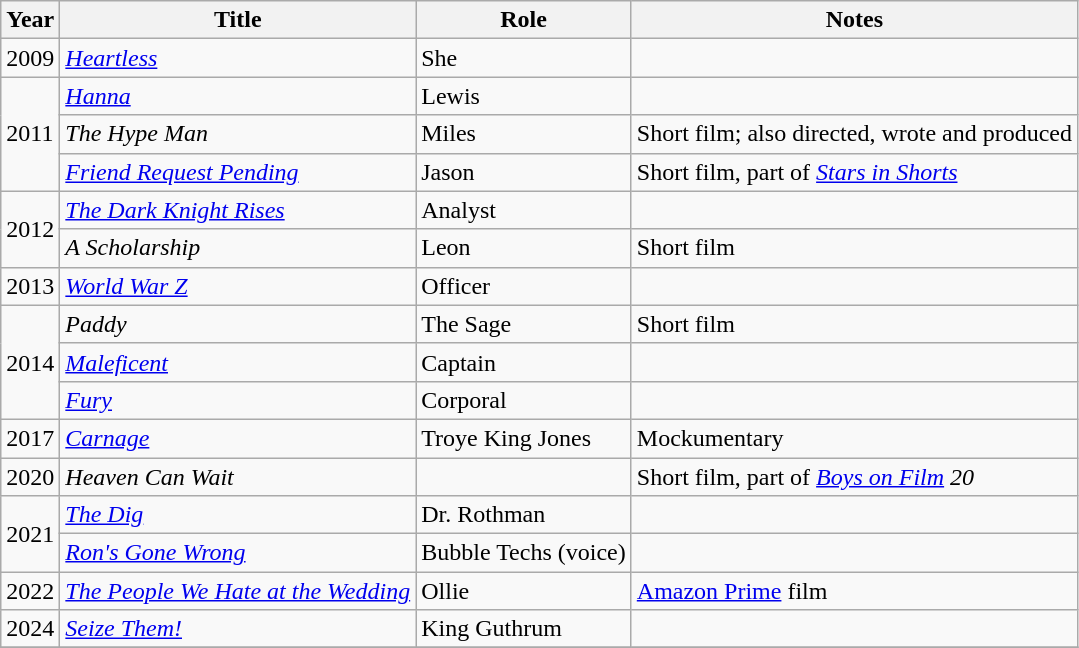<table class="wikitable sortable">
<tr>
<th>Year</th>
<th>Title</th>
<th>Role</th>
<th class="unsortable">Notes</th>
</tr>
<tr>
<td>2009</td>
<td><em><a href='#'>Heartless</a></em></td>
<td>She</td>
<td></td>
</tr>
<tr>
<td rowspan="3">2011</td>
<td><em><a href='#'>Hanna</a></em></td>
<td>Lewis</td>
<td></td>
</tr>
<tr>
<td><em>The Hype Man</em></td>
<td>Miles</td>
<td>Short film; also directed, wrote and produced</td>
</tr>
<tr>
<td><em><a href='#'>Friend Request Pending</a></em></td>
<td>Jason</td>
<td>Short film, part of <em><a href='#'>Stars in Shorts</a></em></td>
</tr>
<tr>
<td rowspan="2">2012</td>
<td><em><a href='#'>The Dark Knight Rises</a></em></td>
<td>Analyst</td>
<td></td>
</tr>
<tr>
<td><em>A Scholarship</em></td>
<td>Leon</td>
<td>Short film</td>
</tr>
<tr>
<td>2013</td>
<td><em><a href='#'>World War Z</a></em></td>
<td>Officer</td>
<td></td>
</tr>
<tr>
<td rowspan="3">2014</td>
<td><em>Paddy</em></td>
<td>The Sage</td>
<td>Short film</td>
</tr>
<tr>
<td><em><a href='#'>Maleficent</a></em></td>
<td>Captain</td>
<td></td>
</tr>
<tr>
<td><em><a href='#'>Fury</a></em></td>
<td>Corporal</td>
<td></td>
</tr>
<tr>
<td>2017</td>
<td><em><a href='#'>Carnage</a></em></td>
<td>Troye King Jones</td>
<td>Mockumentary</td>
</tr>
<tr>
<td>2020</td>
<td><em>Heaven Can Wait</em></td>
<td></td>
<td>Short film, part of <em><a href='#'>Boys on Film</a> 20</em></td>
</tr>
<tr>
<td rowspan="2">2021</td>
<td><em><a href='#'>The Dig</a></em></td>
<td>Dr. Rothman</td>
<td></td>
</tr>
<tr>
<td><em><a href='#'>Ron's Gone Wrong</a></em></td>
<td>Bubble Techs (voice)</td>
<td></td>
</tr>
<tr>
<td>2022</td>
<td><em><a href='#'>The People We Hate at the Wedding</a></em></td>
<td>Ollie</td>
<td><a href='#'>Amazon Prime</a> film</td>
</tr>
<tr>
<td>2024</td>
<td><em><a href='#'>Seize Them!</a></em></td>
<td>King Guthrum</td>
<td></td>
</tr>
<tr>
</tr>
</table>
